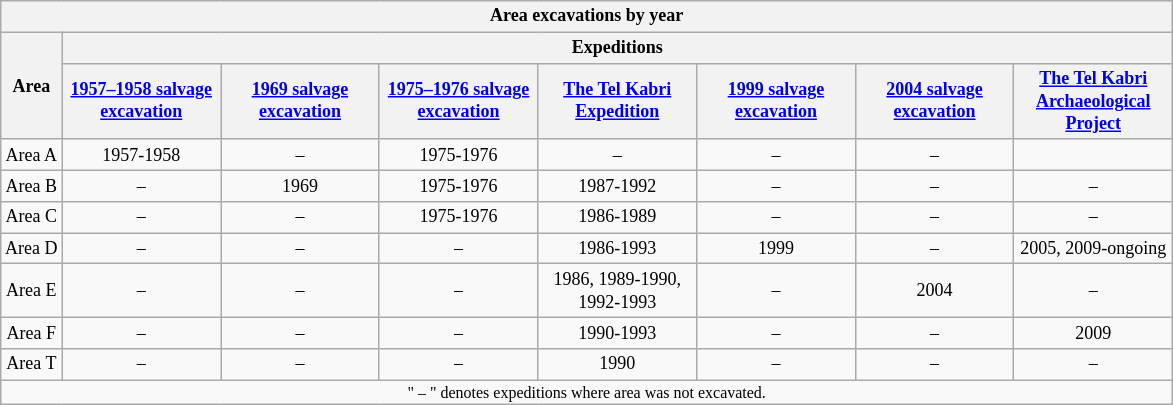<table class="wikitable collapsible collapsed" style="text-align:center;font-size: 9pt; min-width:65em">
<tr>
<th colspan=8>Area excavations by year</th>
</tr>
<tr>
<th rowspan="2">Area</th>
<th width="600" rowspan="1" colspan="7">Expeditions</th>
</tr>
<tr>
<th width="100"><a href='#'>1957–1958 salvage excavation</a></th>
<th width="100"><a href='#'>1969 salvage excavation</a></th>
<th width="100"><a href='#'>1975–1976 salvage excavation</a></th>
<th width="100"><a href='#'>The Tel Kabri Expedition</a></th>
<th width="100"><a href='#'>1999 salvage excavation</a></th>
<th width="100"><a href='#'>2004 salvage excavation</a></th>
<th width="100"><a href='#'>The Tel Kabri Archaeological Project</a></th>
</tr>
<tr>
<td>Area A</td>
<td align="center">1957-1958</td>
<td align="center">–</td>
<td align="center">1975-1976</td>
<td align="center">–</td>
<td align="center">–</td>
<td align="center">–</td>
</tr>
<tr>
<td>Area B</td>
<td align="center">–</td>
<td align="center">1969</td>
<td align="center">1975-1976</td>
<td align="center">1987-1992</td>
<td align="center">–</td>
<td align="center">–</td>
<td align="center">–</td>
</tr>
<tr>
<td>Area C</td>
<td align="center">–</td>
<td align="center">–</td>
<td align="center">1975-1976</td>
<td align="center">1986-1989</td>
<td align="center">–</td>
<td align="center">–</td>
<td align="center">–</td>
</tr>
<tr>
<td>Area D</td>
<td align="center">–</td>
<td align="center">–</td>
<td align="center">–</td>
<td align="center">1986-1993</td>
<td align="center">1999</td>
<td align="center">–</td>
<td align="center">2005, 2009-ongoing</td>
</tr>
<tr>
<td>Area E</td>
<td align="center">–</td>
<td align="center">–</td>
<td align="center">–</td>
<td align="center">1986, 1989-1990, 1992-1993</td>
<td align="center">–</td>
<td align="center">2004</td>
<td align="center">–</td>
</tr>
<tr>
<td>Area F</td>
<td align="center">–</td>
<td align="center">–</td>
<td align="center">–</td>
<td align="center">1990-1993</td>
<td align="center">–</td>
<td align="center">–</td>
<td align="center">2009</td>
</tr>
<tr>
<td>Area T</td>
<td align="center">–</td>
<td align="center">–</td>
<td align="center">–</td>
<td align="center">1990</td>
<td align="center">–</td>
<td align="center">–</td>
<td align="center">–</td>
</tr>
<tr>
<td align="center" colspan="8" style="font-size: 8pt">" – " denotes expeditions where area was not excavated.</td>
</tr>
</table>
